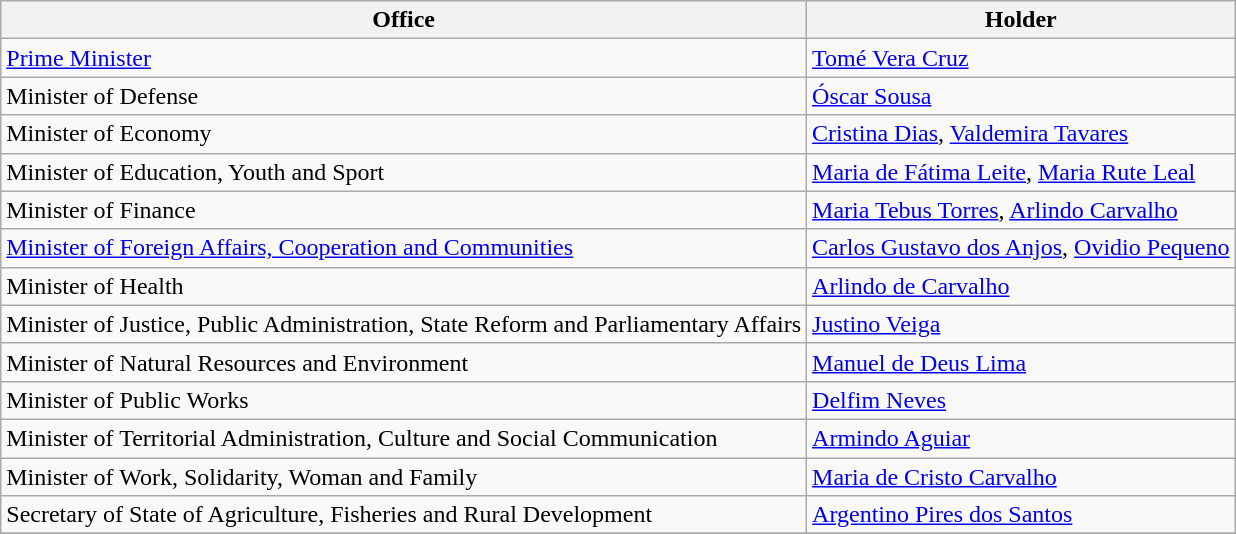<table class="wikitable sortable">
<tr>
<th>Office</th>
<th>Holder</th>
</tr>
<tr>
<td><a href='#'>Prime Minister</a></td>
<td><a href='#'>Tomé Vera Cruz</a></td>
</tr>
<tr>
<td>Minister of Defense</td>
<td><a href='#'>Óscar Sousa</a></td>
</tr>
<tr>
<td>Minister of Economy</td>
<td><a href='#'>Cristina Dias</a>, <a href='#'>Valdemira Tavares</a></td>
</tr>
<tr>
<td>Minister of Education, Youth and Sport</td>
<td><a href='#'>Maria de Fátima Leite</a>, <a href='#'>Maria Rute Leal</a></td>
</tr>
<tr>
<td>Minister of Finance</td>
<td><a href='#'>Maria Tebus Torres</a>, <a href='#'>Arlindo Carvalho</a></td>
</tr>
<tr>
<td><a href='#'>Minister of Foreign Affairs, Cooperation and Communities</a></td>
<td><a href='#'>Carlos Gustavo dos Anjos</a>, <a href='#'>Ovidio Pequeno</a></td>
</tr>
<tr>
<td>Minister of Health</td>
<td><a href='#'>Arlindo de Carvalho</a></td>
</tr>
<tr>
<td>Minister of Justice, Public Administration, State Reform and Parliamentary Affairs</td>
<td><a href='#'>Justino Veiga</a></td>
</tr>
<tr>
<td>Minister of Natural Resources and Environment</td>
<td><a href='#'>Manuel de Deus Lima</a></td>
</tr>
<tr>
<td>Minister of Public Works</td>
<td><a href='#'>Delfim Neves</a></td>
</tr>
<tr>
<td>Minister of Territorial Administration, Culture and Social Communication</td>
<td><a href='#'>Armindo Aguiar</a></td>
</tr>
<tr>
<td>Minister of Work, Solidarity, Woman and Family</td>
<td><a href='#'>Maria de Cristo Carvalho</a></td>
</tr>
<tr>
<td>Secretary of State of Agriculture, Fisheries and Rural Development</td>
<td><a href='#'>Argentino Pires dos Santos</a></td>
</tr>
<tr>
</tr>
</table>
